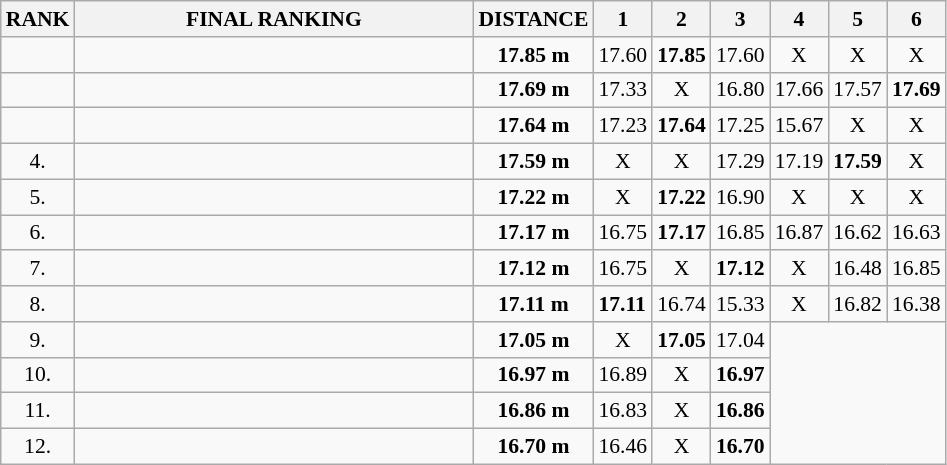<table class="wikitable" style="border-collapse: collapse; font-size: 90%;">
<tr>
<th>RANK</th>
<th align="center" style="width: 18em">FINAL RANKING</th>
<th>DISTANCE</th>
<th>1</th>
<th>2</th>
<th>3</th>
<th>4</th>
<th>5</th>
<th>6</th>
</tr>
<tr>
<td align="center"></td>
<td></td>
<td align="center"><strong>17.85 m</strong></td>
<td>17.60</td>
<td><strong>17.85</strong></td>
<td>17.60</td>
<td align="center">X</td>
<td align="center">X</td>
<td align="center">X</td>
</tr>
<tr>
<td align="center"></td>
<td></td>
<td align="center"><strong>17.69 m</strong></td>
<td>17.33</td>
<td align="center">X</td>
<td>16.80</td>
<td>17.66</td>
<td>17.57</td>
<td><strong>17.69</strong></td>
</tr>
<tr>
<td align="center"></td>
<td></td>
<td align="center"><strong>17.64 m</strong></td>
<td>17.23</td>
<td><strong>17.64</strong></td>
<td>17.25</td>
<td>15.67</td>
<td align="center">X</td>
<td align="center">X</td>
</tr>
<tr>
<td align="center">4.</td>
<td></td>
<td align="center"><strong>17.59 m</strong></td>
<td align="center">X</td>
<td align="center">X</td>
<td>17.29</td>
<td>17.19</td>
<td><strong>17.59</strong></td>
<td align="center">X</td>
</tr>
<tr>
<td align="center">5.</td>
<td></td>
<td align="center"><strong>17.22 m</strong></td>
<td align="center">X</td>
<td><strong>17.22</strong></td>
<td>16.90</td>
<td align="center">X</td>
<td align="center">X</td>
<td align="center">X</td>
</tr>
<tr>
<td align="center">6.</td>
<td></td>
<td align="center"><strong>17.17 m</strong></td>
<td>16.75</td>
<td><strong>17.17</strong></td>
<td>16.85</td>
<td>16.87</td>
<td>16.62</td>
<td>16.63</td>
</tr>
<tr>
<td align="center">7.</td>
<td></td>
<td align="center"><strong>17.12 m</strong></td>
<td>16.75</td>
<td align="center">X</td>
<td><strong>17.12</strong></td>
<td align="center">X</td>
<td>16.48</td>
<td>16.85</td>
</tr>
<tr>
<td align="center">8.</td>
<td></td>
<td align="center"><strong>17.11 m</strong></td>
<td><strong>17.11</strong></td>
<td>16.74</td>
<td>15.33</td>
<td align="center">X</td>
<td>16.82</td>
<td>16.38</td>
</tr>
<tr>
<td align="center">9.</td>
<td></td>
<td align="center"><strong>17.05 m</strong></td>
<td align="center">X</td>
<td><strong>17.05</strong></td>
<td>17.04</td>
</tr>
<tr>
<td align="center">10.</td>
<td></td>
<td align="center"><strong>16.97 m</strong></td>
<td>16.89</td>
<td align="center">X</td>
<td><strong>16.97</strong></td>
</tr>
<tr>
<td align="center">11.</td>
<td></td>
<td align="center"><strong>16.86 m</strong></td>
<td>16.83</td>
<td align="center">X</td>
<td><strong>16.86</strong></td>
</tr>
<tr>
<td align="center">12.</td>
<td></td>
<td align="center"><strong>16.70 m</strong></td>
<td>16.46</td>
<td align="center">X</td>
<td><strong>16.70</strong></td>
</tr>
</table>
